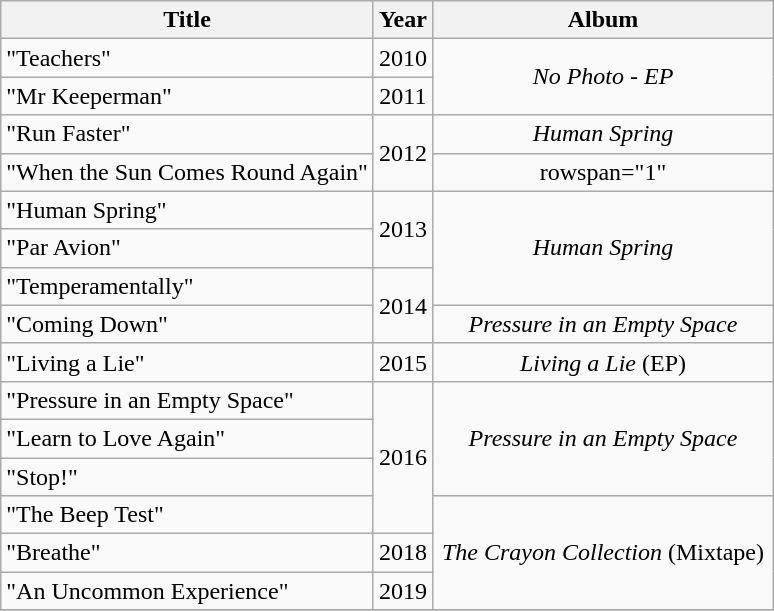<table class="wikitable" style="text-align:center;">
<tr>
<th scope="col">Title</th>
<th scope="col">Year</th>
<th scope="col" width="220">Album</th>
</tr>
<tr>
<td align="left">"Teachers"</td>
<td rowspan="1">2010</td>
<td rowspan="2"><em>No Photo - EP</em></td>
</tr>
<tr>
<td align="left">"Mr Keeperman"</td>
<td rowspan="1">2011</td>
</tr>
<tr>
<td align="left">"Run Faster"</td>
<td rowspan="2">2012</td>
<td rowspan="1"><em>Human Spring</em></td>
</tr>
<tr>
<td align="left">"When the Sun Comes Round Again"</td>
<td>rowspan="1" </td>
</tr>
<tr>
<td align="left">"Human Spring"</td>
<td rowspan="2">2013</td>
<td rowspan="3"><em>Human Spring</em></td>
</tr>
<tr>
<td align="left">"Par Avion"</td>
</tr>
<tr>
<td align="left">"Temperamentally"</td>
<td rowspan="2">2014</td>
</tr>
<tr>
<td align="left">"Coming Down"</td>
<td rowspan="1"><em>Pressure in an Empty Space</em></td>
</tr>
<tr>
<td align="left">"Living a Lie"</td>
<td rowspan="1">2015</td>
<td rowspan="1"><em>Living a Lie</em> (EP)</td>
</tr>
<tr>
<td align="left">"Pressure in an Empty Space"</td>
<td rowspan="4">2016</td>
<td rowspan="3"><em>Pressure in an Empty Space</em></td>
</tr>
<tr>
<td align="left">"Learn to Love Again"</td>
</tr>
<tr>
<td align="left">"Stop!"</td>
</tr>
<tr>
<td align="left">"The Beep Test"</td>
<td rowspan="3"><em>The Crayon Collection</em> (Mixtape)</td>
</tr>
<tr>
<td align="left">"Breathe"</td>
<td rowspan="1">2018</td>
</tr>
<tr>
<td align="left">"An Uncommon Experience"</td>
<td rowspan="1">2019</td>
</tr>
<tr>
</tr>
</table>
